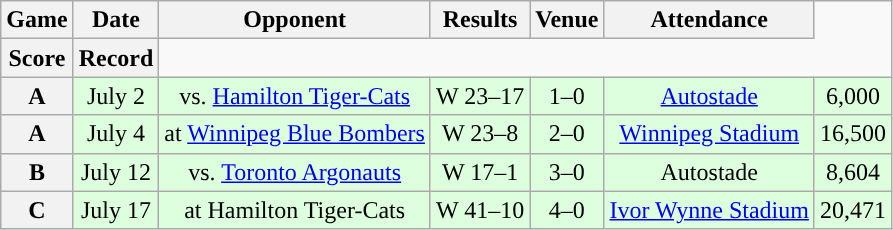<table class="wikitable" style="text-align:center">
<tr>
<th scope="col">Game</th>
<th scope="col">Date</th>
<th scope="col">Opponent</th>
<th scope="col">Results</th>
<th scope="col">Venue</th>
<th scope="col">Attendance</th>
</tr>
<tr>
<th scope="col">Score</th>
<th scope="col">Record</th>
</tr>
<tr style="background:#ddffdd">
<th>A</th>
<td>July 2</td>
<td>vs. <a href='#'>Hamilton Tiger-Cats</a></td>
<td>W 23–17</td>
<td>1–0</td>
<td><a href='#'>Autostade</a></td>
<td>6,000</td>
</tr>
<tr style="background:#ddffdd">
<th>A</th>
<td>July 4</td>
<td>at <a href='#'>Winnipeg Blue Bombers</a></td>
<td>W 23–8</td>
<td>2–0</td>
<td><a href='#'>Winnipeg Stadium</a></td>
<td>16,500</td>
</tr>
<tr style="background:#ddffdd">
<th>B</th>
<td>July 12</td>
<td>vs. <a href='#'>Toronto Argonauts</a></td>
<td>W 17–1</td>
<td>3–0</td>
<td>Autostade</td>
<td>8,604</td>
</tr>
<tr style="background:#ddffdd">
<th>C</th>
<td>July 17</td>
<td>at Hamilton Tiger-Cats</td>
<td>W 41–10</td>
<td>4–0</td>
<td><a href='#'>Ivor Wynne Stadium</a></td>
<td>20,471</td>
</tr>
</table>
